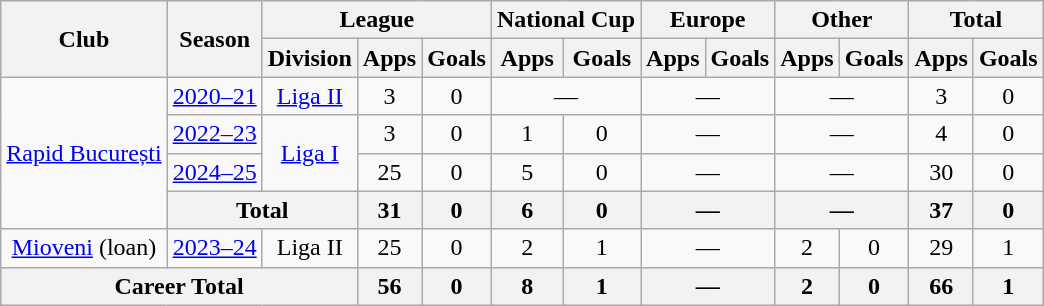<table class=wikitable style=text-align:center>
<tr>
<th rowspan=2>Club</th>
<th rowspan=2>Season</th>
<th colspan=3>League</th>
<th colspan=2>National Cup</th>
<th colspan=2>Europe</th>
<th colspan=2>Other</th>
<th colspan=2>Total</th>
</tr>
<tr>
<th>Division</th>
<th>Apps</th>
<th>Goals</th>
<th>Apps</th>
<th>Goals</th>
<th>Apps</th>
<th>Goals</th>
<th>Apps</th>
<th>Goals</th>
<th>Apps</th>
<th>Goals</th>
</tr>
<tr>
<td rowspan="4"><a href='#'>Rapid București</a></td>
<td><a href='#'>2020–21</a></td>
<td rowspan="1"><a href='#'>Liga II</a></td>
<td>3</td>
<td>0</td>
<td colspan=2>—</td>
<td colspan=2>—</td>
<td colspan=2>—</td>
<td>3</td>
<td>0</td>
</tr>
<tr>
<td><a href='#'>2022–23</a></td>
<td rowspan="2"><a href='#'>Liga I</a></td>
<td>3</td>
<td>0</td>
<td>1</td>
<td>0</td>
<td colspan=2>—</td>
<td colspan=2>—</td>
<td>4</td>
<td>0</td>
</tr>
<tr>
<td><a href='#'>2024–25</a></td>
<td>25</td>
<td>0</td>
<td>5</td>
<td>0</td>
<td colspan=2>—</td>
<td colspan=2>—</td>
<td>30</td>
<td>0</td>
</tr>
<tr>
<th colspan="2">Total</th>
<th>31</th>
<th>0</th>
<th>6</th>
<th>0</th>
<th colspan=2>—</th>
<th colspan=2>—</th>
<th>37</th>
<th>0</th>
</tr>
<tr>
<td rowspan="1"><a href='#'>Mioveni</a> (loan)</td>
<td><a href='#'>2023–24</a></td>
<td rowspan="1">Liga II</td>
<td>25</td>
<td>0</td>
<td>2</td>
<td>1</td>
<td colspan=2>—</td>
<td>2</td>
<td>0</td>
<td>29</td>
<td>1</td>
</tr>
<tr>
<th colspan="3">Career Total</th>
<th>56</th>
<th>0</th>
<th>8</th>
<th>1</th>
<th colspan=2>—</th>
<th>2</th>
<th>0</th>
<th>66</th>
<th>1</th>
</tr>
</table>
